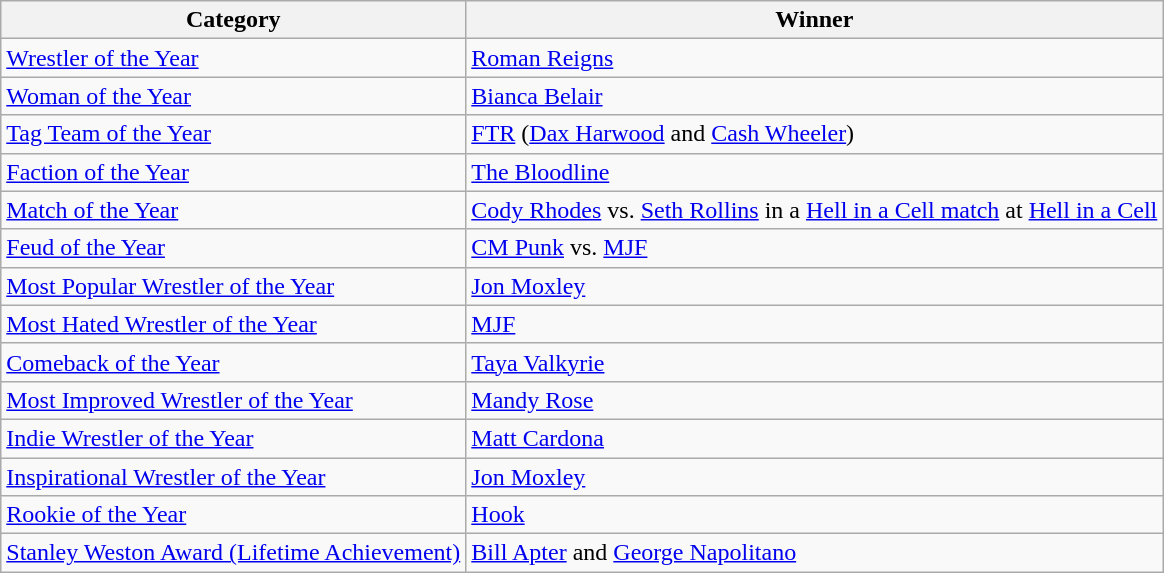<table class="wikitable">
<tr>
<th>Category</th>
<th>Winner</th>
</tr>
<tr>
<td><a href='#'>Wrestler of the Year</a></td>
<td><a href='#'>Roman Reigns</a></td>
</tr>
<tr>
<td><a href='#'>Woman of the Year</a></td>
<td><a href='#'>Bianca Belair</a></td>
</tr>
<tr>
<td><a href='#'>Tag Team of the Year</a></td>
<td><a href='#'>FTR</a> (<a href='#'>Dax Harwood</a> and <a href='#'>Cash Wheeler</a>)</td>
</tr>
<tr>
<td><a href='#'>Faction of the Year</a></td>
<td><a href='#'>The Bloodline</a></td>
</tr>
<tr>
<td><a href='#'>Match of the Year</a></td>
<td><a href='#'>Cody Rhodes</a> vs. <a href='#'>Seth Rollins</a> in a <a href='#'>Hell in a Cell match</a> at <a href='#'>Hell in a Cell</a></td>
</tr>
<tr>
<td><a href='#'>Feud of the Year</a></td>
<td><a href='#'>CM Punk</a> vs. <a href='#'>MJF</a></td>
</tr>
<tr>
<td><a href='#'>Most Popular Wrestler of the Year</a></td>
<td><a href='#'>Jon Moxley</a></td>
</tr>
<tr>
<td><a href='#'>Most Hated Wrestler of the Year</a></td>
<td><a href='#'>MJF</a></td>
</tr>
<tr>
<td><a href='#'>Comeback of the Year</a></td>
<td><a href='#'>Taya Valkyrie</a></td>
</tr>
<tr>
<td><a href='#'>Most Improved Wrestler of the Year</a></td>
<td><a href='#'>Mandy Rose</a></td>
</tr>
<tr>
<td><a href='#'>Indie Wrestler of the Year</a></td>
<td><a href='#'>Matt Cardona</a></td>
</tr>
<tr>
<td><a href='#'>Inspirational Wrestler of the Year</a></td>
<td><a href='#'>Jon Moxley</a></td>
</tr>
<tr>
<td><a href='#'>Rookie of the Year</a></td>
<td><a href='#'>Hook</a></td>
</tr>
<tr>
<td><a href='#'>Stanley Weston Award (Lifetime Achievement)</a></td>
<td><a href='#'>Bill Apter</a> and <a href='#'>George Napolitano</a></td>
</tr>
</table>
